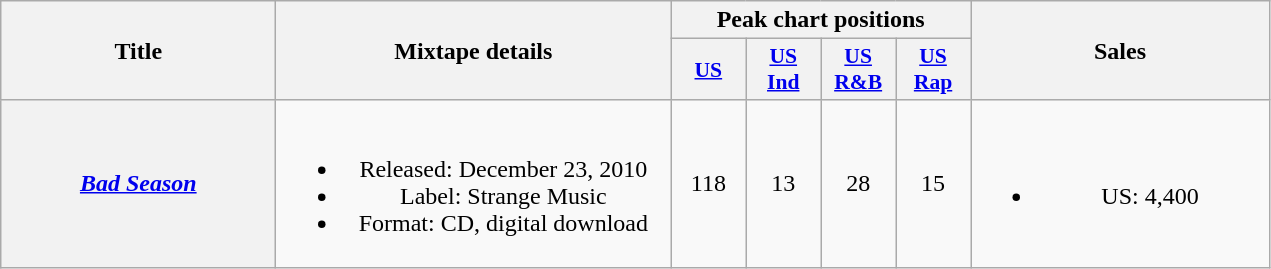<table class="wikitable plainrowheaders" style="text-align:center;">
<tr>
<th scope="col" rowspan="2" style="width:11em;">Title</th>
<th scope="col" rowspan="2" style="width:16em;">Mixtape details</th>
<th scope="col" colspan="4">Peak chart positions</th>
<th scope="col" rowspan="2" style="width:12em;">Sales</th>
</tr>
<tr>
<th style="width:3em;font-size:90%;"><a href='#'>US</a><br></th>
<th style="width:3em;font-size:90%;"><a href='#'>US<br>Ind</a><br></th>
<th style="width:3em;font-size:90%;"><a href='#'>US<br>R&B</a><br></th>
<th style="width:3em;font-size:90%;"><a href='#'>US<br>Rap</a><br></th>
</tr>
<tr>
<th scope="row"><em><a href='#'>Bad Season</a></em></th>
<td><br><ul><li>Released: December 23, 2010</li><li>Label: Strange Music</li><li>Format: CD, digital download</li></ul></td>
<td>118</td>
<td>13</td>
<td>28</td>
<td>15</td>
<td><br><ul><li>US: 4,400</li></ul></td>
</tr>
</table>
